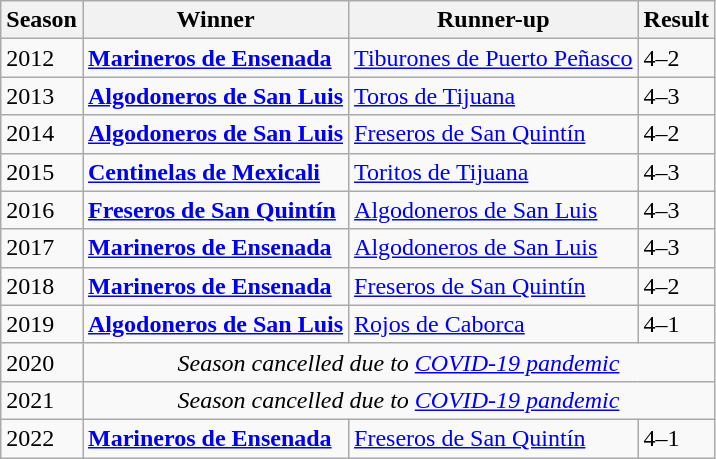<table class="wikitable">
<tr>
<th>Season</th>
<th><strong>Winner</strong></th>
<th>Runner-up</th>
<th>Result</th>
</tr>
<tr>
<td>2012</td>
<td><strong><a href='#'>Marineros de Ensenada</a></strong></td>
<td><a href='#'>Tiburones de Puerto Peñasco</a></td>
<td>4–2</td>
</tr>
<tr>
<td>2013</td>
<td><strong><a href='#'>Algodoneros de San Luis</a></strong></td>
<td><a href='#'>Toros de Tijuana</a></td>
<td>4–3</td>
</tr>
<tr>
<td>2014</td>
<td><strong><a href='#'>Algodoneros de San Luis</a></strong></td>
<td><a href='#'>Freseros de San Quintín</a></td>
<td>4–2</td>
</tr>
<tr>
<td>2015</td>
<td><strong><a href='#'>Centinelas de Mexicali</a></strong></td>
<td><a href='#'>Toritos de Tijuana</a></td>
<td>4–3</td>
</tr>
<tr>
<td>2016</td>
<td><strong><a href='#'>Freseros de San Quintín</a></strong></td>
<td><a href='#'>Algodoneros de San Luis</a></td>
<td>4–3</td>
</tr>
<tr>
<td>2017</td>
<td><strong><a href='#'>Marineros de Ensenada</a></strong></td>
<td><a href='#'>Algodoneros de San Luis</a></td>
<td>4–3</td>
</tr>
<tr>
<td>2018</td>
<td><strong><a href='#'>Marineros de Ensenada</a></strong></td>
<td><a href='#'>Freseros de San Quintín</a></td>
<td>4–2</td>
</tr>
<tr>
<td>2019</td>
<td><strong><a href='#'>Algodoneros de San Luis</a></strong></td>
<td><a href='#'>Rojos de Caborca</a></td>
<td>4–1</td>
</tr>
<tr>
<td>2020</td>
<td colspan="3" align="center"><em>Season cancelled due to <a href='#'>COVID-19 pandemic</a></em></td>
</tr>
<tr>
<td>2021</td>
<td colspan="3" align="center"><em>Season cancelled due to <a href='#'>COVID-19 pandemic</a></em></td>
</tr>
<tr>
<td>2022</td>
<td><strong><a href='#'>Marineros de Ensenada</a></strong></td>
<td><a href='#'>Freseros de San Quintín</a></td>
<td>4–1</td>
</tr>
</table>
